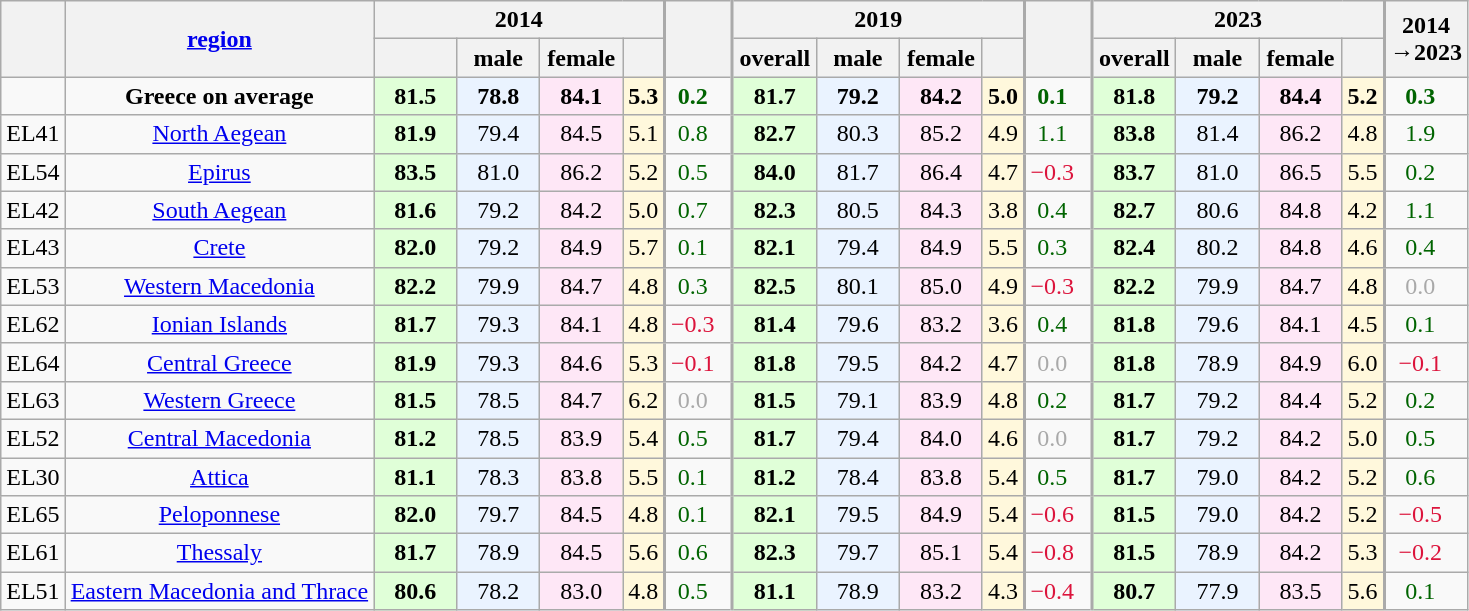<table class="wikitable sortable mw-datatable static-row-numbers sort-under col1left col2left col7right col12right col14right col19right" style="text-align:center;">
<tr>
<th rowspan=2 style="vertical-align:middle;"></th>
<th rowspan=2 style="vertical-align:middle;"><a href='#'>region</a></th>
<th colspan=4>2014</th>
<th rowspan=2 style="vertical-align:middle;border-left-width:2px;"></th>
<th colspan=4 style="border-left-width:2px;">2019</th>
<th rowspan=2 style="vertical-align:middle;border-left-width:2px;"></th>
<th colspan=4 style="border-left-width:2px;">2023</th>
<th rowspan=2 style="vertical-align:middle;border-left-width:2px;">2014<br>→2023</th>
</tr>
<tr>
<th style="vertical-align:middle;min-width:3em;"></th>
<th style="vertical-align:middle;min-width:3em;">male</th>
<th style="vertical-align:middle;min-width:3em;">female</th>
<th></th>
<th style="vertical-align:middle;min-width:3em;border-left-width:2px;">overall</th>
<th style="vertical-align:middle;min-width:3em;">male</th>
<th style="vertical-align:middle;min-width:3em;">female</th>
<th></th>
<th style="vertical-align:middle;min-width:3em;border-left-width:2px;">overall</th>
<th style="vertical-align:middle;min-width:3em;">male</th>
<th style="vertical-align:middle;min-width:3em;">female</th>
<th></th>
</tr>
<tr class=static-row-header>
<td></td>
<td><strong>Greece on average</strong></td>
<td style="background:#e0ffd8;"><strong>81.5</strong></td>
<td style="background:#eaf3ff;"><strong>78.8</strong></td>
<td style="background:#fee7f6;"><strong>84.1</strong></td>
<td style="background:#fff8dc;"><strong>5.3</strong></td>
<td style="padding-right:1.5ex;color:darkgreen;border-left-width:2px;"><strong>0.2</strong></td>
<td style="background:#e0ffd8;border-left-width:2px;"><strong>81.7</strong></td>
<td style="background:#eaf3ff;"><strong>79.2</strong></td>
<td style="background:#fee7f6;"><strong>84.2</strong></td>
<td style="background:#fff8dc;"><strong>5.0</strong></td>
<td style="padding-right:1.5ex;color:darkgreen;border-left-width:2px;"><strong>0.1</strong></td>
<td style="background:#e0ffd8;border-left-width:2px;"><strong>81.8</strong></td>
<td style="background:#eaf3ff;"><strong>79.2</strong></td>
<td style="background:#fee7f6;"><strong>84.4</strong></td>
<td style="background:#fff8dc;"><strong>5.2</strong></td>
<td style="padding-right:1.5ex;color:darkgreen;border-left-width:2px;"><strong>0.3</strong></td>
</tr>
<tr>
<td>EL41</td>
<td><a href='#'>North Aegean</a></td>
<td style="background:#e0ffd8;"><strong>81.9</strong></td>
<td style="background:#eaf3ff;">79.4</td>
<td style="background:#fee7f6;">84.5</td>
<td style="background:#fff8dc;">5.1</td>
<td style="padding-right:1.5ex;color:darkgreen;border-left-width:2px;">0.8</td>
<td style="background:#e0ffd8;border-left-width:2px;"><strong>82.7</strong></td>
<td style="background:#eaf3ff;">80.3</td>
<td style="background:#fee7f6;">85.2</td>
<td style="background:#fff8dc;">4.9</td>
<td style="padding-right:1.5ex;color:darkgreen;border-left-width:2px;">1.1</td>
<td style="background:#e0ffd8;border-left-width:2px;"><strong>83.8</strong></td>
<td style="background:#eaf3ff;">81.4</td>
<td style="background:#fee7f6;">86.2</td>
<td style="background:#fff8dc;">4.8</td>
<td style="padding-right:1.5ex;color:darkgreen;border-left-width:2px;">1.9</td>
</tr>
<tr>
<td>EL54</td>
<td><a href='#'>Epirus</a></td>
<td style="background:#e0ffd8;"><strong>83.5</strong></td>
<td style="background:#eaf3ff;">81.0</td>
<td style="background:#fee7f6;">86.2</td>
<td style="background:#fff8dc;">5.2</td>
<td style="padding-right:1.5ex;color:darkgreen;border-left-width:2px;">0.5</td>
<td style="background:#e0ffd8;border-left-width:2px;"><strong>84.0</strong></td>
<td style="background:#eaf3ff;">81.7</td>
<td style="background:#fee7f6;">86.4</td>
<td style="background:#fff8dc;">4.7</td>
<td style="padding-right:1.5ex;color:crimson;border-left-width:2px;">−0.3</td>
<td style="background:#e0ffd8;border-left-width:2px;"><strong>83.7</strong></td>
<td style="background:#eaf3ff;">81.0</td>
<td style="background:#fee7f6;">86.5</td>
<td style="background:#fff8dc;">5.5</td>
<td style="padding-right:1.5ex;color:darkgreen;border-left-width:2px;">0.2</td>
</tr>
<tr>
<td>EL42</td>
<td><a href='#'>South Aegean</a></td>
<td style="background:#e0ffd8;"><strong>81.6</strong></td>
<td style="background:#eaf3ff;">79.2</td>
<td style="background:#fee7f6;">84.2</td>
<td style="background:#fff8dc;">5.0</td>
<td style="padding-right:1.5ex;color:darkgreen;border-left-width:2px;">0.7</td>
<td style="background:#e0ffd8;border-left-width:2px;"><strong>82.3</strong></td>
<td style="background:#eaf3ff;">80.5</td>
<td style="background:#fee7f6;">84.3</td>
<td style="background:#fff8dc;">3.8</td>
<td style="padding-right:1.5ex;color:darkgreen;border-left-width:2px;">0.4</td>
<td style="background:#e0ffd8;border-left-width:2px;"><strong>82.7</strong></td>
<td style="background:#eaf3ff;">80.6</td>
<td style="background:#fee7f6;">84.8</td>
<td style="background:#fff8dc;">4.2</td>
<td style="padding-right:1.5ex;color:darkgreen;border-left-width:2px;">1.1</td>
</tr>
<tr>
<td>EL43</td>
<td><a href='#'>Crete</a></td>
<td style="background:#e0ffd8;"><strong>82.0</strong></td>
<td style="background:#eaf3ff;">79.2</td>
<td style="background:#fee7f6;">84.9</td>
<td style="background:#fff8dc;">5.7</td>
<td style="padding-right:1.5ex;color:darkgreen;border-left-width:2px;">0.1</td>
<td style="background:#e0ffd8;border-left-width:2px;"><strong>82.1</strong></td>
<td style="background:#eaf3ff;">79.4</td>
<td style="background:#fee7f6;">84.9</td>
<td style="background:#fff8dc;">5.5</td>
<td style="padding-right:1.5ex;color:darkgreen;border-left-width:2px;">0.3</td>
<td style="background:#e0ffd8;border-left-width:2px;"><strong>82.4</strong></td>
<td style="background:#eaf3ff;">80.2</td>
<td style="background:#fee7f6;">84.8</td>
<td style="background:#fff8dc;">4.6</td>
<td style="padding-right:1.5ex;color:darkgreen;border-left-width:2px;">0.4</td>
</tr>
<tr>
<td>EL53</td>
<td><a href='#'>Western Macedonia</a></td>
<td style="background:#e0ffd8;"><strong>82.2</strong></td>
<td style="background:#eaf3ff;">79.9</td>
<td style="background:#fee7f6;">84.7</td>
<td style="background:#fff8dc;">4.8</td>
<td style="padding-right:1.5ex;color:darkgreen;border-left-width:2px;">0.3</td>
<td style="background:#e0ffd8;border-left-width:2px;"><strong>82.5</strong></td>
<td style="background:#eaf3ff;">80.1</td>
<td style="background:#fee7f6;">85.0</td>
<td style="background:#fff8dc;">4.9</td>
<td style="padding-right:1.5ex;color:crimson;border-left-width:2px;">−0.3</td>
<td style="background:#e0ffd8;border-left-width:2px;"><strong>82.2</strong></td>
<td style="background:#eaf3ff;">79.9</td>
<td style="background:#fee7f6;">84.7</td>
<td style="background:#fff8dc;">4.8</td>
<td style="padding-right:1.5ex;color:darkgray;border-left-width:2px;">0.0</td>
</tr>
<tr>
<td>EL62</td>
<td><a href='#'>Ionian Islands</a></td>
<td style="background:#e0ffd8;"><strong>81.7</strong></td>
<td style="background:#eaf3ff;">79.3</td>
<td style="background:#fee7f6;">84.1</td>
<td style="background:#fff8dc;">4.8</td>
<td style="padding-right:1.5ex;color:crimson;border-left-width:2px;">−0.3</td>
<td style="background:#e0ffd8;border-left-width:2px;"><strong>81.4</strong></td>
<td style="background:#eaf3ff;">79.6</td>
<td style="background:#fee7f6;">83.2</td>
<td style="background:#fff8dc;">3.6</td>
<td style="padding-right:1.5ex;color:darkgreen;border-left-width:2px;">0.4</td>
<td style="background:#e0ffd8;border-left-width:2px;"><strong>81.8</strong></td>
<td style="background:#eaf3ff;">79.6</td>
<td style="background:#fee7f6;">84.1</td>
<td style="background:#fff8dc;">4.5</td>
<td style="padding-right:1.5ex;color:darkgreen;border-left-width:2px;">0.1</td>
</tr>
<tr>
<td>EL64</td>
<td><a href='#'>Central Greece</a></td>
<td style="background:#e0ffd8;"><strong>81.9</strong></td>
<td style="background:#eaf3ff;">79.3</td>
<td style="background:#fee7f6;">84.6</td>
<td style="background:#fff8dc;">5.3</td>
<td style="padding-right:1.5ex;color:crimson;border-left-width:2px;">−0.1</td>
<td style="background:#e0ffd8;border-left-width:2px;"><strong>81.8</strong></td>
<td style="background:#eaf3ff;">79.5</td>
<td style="background:#fee7f6;">84.2</td>
<td style="background:#fff8dc;">4.7</td>
<td style="padding-right:1.5ex;color:darkgray;border-left-width:2px;">0.0</td>
<td style="background:#e0ffd8;border-left-width:2px;"><strong>81.8</strong></td>
<td style="background:#eaf3ff;">78.9</td>
<td style="background:#fee7f6;">84.9</td>
<td style="background:#fff8dc;">6.0</td>
<td style="padding-right:1.5ex;color:crimson;border-left-width:2px;">−0.1</td>
</tr>
<tr>
<td>EL63</td>
<td><a href='#'>Western Greece</a></td>
<td style="background:#e0ffd8;"><strong>81.5</strong></td>
<td style="background:#eaf3ff;">78.5</td>
<td style="background:#fee7f6;">84.7</td>
<td style="background:#fff8dc;">6.2</td>
<td style="padding-right:1.5ex;color:darkgray;border-left-width:2px;">0.0</td>
<td style="background:#e0ffd8;border-left-width:2px;"><strong>81.5</strong></td>
<td style="background:#eaf3ff;">79.1</td>
<td style="background:#fee7f6;">83.9</td>
<td style="background:#fff8dc;">4.8</td>
<td style="padding-right:1.5ex;color:darkgreen;border-left-width:2px;">0.2</td>
<td style="background:#e0ffd8;border-left-width:2px;"><strong>81.7</strong></td>
<td style="background:#eaf3ff;">79.2</td>
<td style="background:#fee7f6;">84.4</td>
<td style="background:#fff8dc;">5.2</td>
<td style="padding-right:1.5ex;color:darkgreen;border-left-width:2px;">0.2</td>
</tr>
<tr>
<td>EL52</td>
<td><a href='#'>Central Macedonia</a></td>
<td style="background:#e0ffd8;"><strong>81.2</strong></td>
<td style="background:#eaf3ff;">78.5</td>
<td style="background:#fee7f6;">83.9</td>
<td style="background:#fff8dc;">5.4</td>
<td style="padding-right:1.5ex;color:darkgreen;border-left-width:2px;">0.5</td>
<td style="background:#e0ffd8;border-left-width:2px;"><strong>81.7</strong></td>
<td style="background:#eaf3ff;">79.4</td>
<td style="background:#fee7f6;">84.0</td>
<td style="background:#fff8dc;">4.6</td>
<td style="padding-right:1.5ex;color:darkgray;border-left-width:2px;">0.0</td>
<td style="background:#e0ffd8;border-left-width:2px;"><strong>81.7</strong></td>
<td style="background:#eaf3ff;">79.2</td>
<td style="background:#fee7f6;">84.2</td>
<td style="background:#fff8dc;">5.0</td>
<td style="padding-right:1.5ex;color:darkgreen;border-left-width:2px;">0.5</td>
</tr>
<tr>
<td>EL30</td>
<td><a href='#'>Attica</a></td>
<td style="background:#e0ffd8;"><strong>81.1</strong></td>
<td style="background:#eaf3ff;">78.3</td>
<td style="background:#fee7f6;">83.8</td>
<td style="background:#fff8dc;">5.5</td>
<td style="padding-right:1.5ex;color:darkgreen;border-left-width:2px;">0.1</td>
<td style="background:#e0ffd8;border-left-width:2px;"><strong>81.2</strong></td>
<td style="background:#eaf3ff;">78.4</td>
<td style="background:#fee7f6;">83.8</td>
<td style="background:#fff8dc;">5.4</td>
<td style="padding-right:1.5ex;color:darkgreen;border-left-width:2px;">0.5</td>
<td style="background:#e0ffd8;border-left-width:2px;"><strong>81.7</strong></td>
<td style="background:#eaf3ff;">79.0</td>
<td style="background:#fee7f6;">84.2</td>
<td style="background:#fff8dc;">5.2</td>
<td style="padding-right:1.5ex;color:darkgreen;border-left-width:2px;">0.6</td>
</tr>
<tr>
<td>EL65</td>
<td><a href='#'>Peloponnese</a></td>
<td style="background:#e0ffd8;"><strong>82.0</strong></td>
<td style="background:#eaf3ff;">79.7</td>
<td style="background:#fee7f6;">84.5</td>
<td style="background:#fff8dc;">4.8</td>
<td style="padding-right:1.5ex;color:darkgreen;border-left-width:2px;">0.1</td>
<td style="background:#e0ffd8;border-left-width:2px;"><strong>82.1</strong></td>
<td style="background:#eaf3ff;">79.5</td>
<td style="background:#fee7f6;">84.9</td>
<td style="background:#fff8dc;">5.4</td>
<td style="padding-right:1.5ex;color:crimson;border-left-width:2px;">−0.6</td>
<td style="background:#e0ffd8;border-left-width:2px;"><strong>81.5</strong></td>
<td style="background:#eaf3ff;">79.0</td>
<td style="background:#fee7f6;">84.2</td>
<td style="background:#fff8dc;">5.2</td>
<td style="padding-right:1.5ex;color:crimson;border-left-width:2px;">−0.5</td>
</tr>
<tr>
<td>EL61</td>
<td><a href='#'>Thessaly</a></td>
<td style="background:#e0ffd8;"><strong>81.7</strong></td>
<td style="background:#eaf3ff;">78.9</td>
<td style="background:#fee7f6;">84.5</td>
<td style="background:#fff8dc;">5.6</td>
<td style="padding-right:1.5ex;color:darkgreen;border-left-width:2px;">0.6</td>
<td style="background:#e0ffd8;border-left-width:2px;"><strong>82.3</strong></td>
<td style="background:#eaf3ff;">79.7</td>
<td style="background:#fee7f6;">85.1</td>
<td style="background:#fff8dc;">5.4</td>
<td style="padding-right:1.5ex;color:crimson;border-left-width:2px;">−0.8</td>
<td style="background:#e0ffd8;border-left-width:2px;"><strong>81.5</strong></td>
<td style="background:#eaf3ff;">78.9</td>
<td style="background:#fee7f6;">84.2</td>
<td style="background:#fff8dc;">5.3</td>
<td style="padding-right:1.5ex;color:crimson;border-left-width:2px;">−0.2</td>
</tr>
<tr>
<td>EL51</td>
<td><a href='#'>Eastern Macedonia and Thrace</a></td>
<td style="background:#e0ffd8;"><strong>80.6</strong></td>
<td style="background:#eaf3ff;">78.2</td>
<td style="background:#fee7f6;">83.0</td>
<td style="background:#fff8dc;">4.8</td>
<td style="padding-right:1.5ex;color:darkgreen;border-left-width:2px;">0.5</td>
<td style="background:#e0ffd8;border-left-width:2px;"><strong>81.1</strong></td>
<td style="background:#eaf3ff;">78.9</td>
<td style="background:#fee7f6;">83.2</td>
<td style="background:#fff8dc;">4.3</td>
<td style="padding-right:1.5ex;color:crimson;border-left-width:2px;">−0.4</td>
<td style="background:#e0ffd8;border-left-width:2px;"><strong>80.7</strong></td>
<td style="background:#eaf3ff;">77.9</td>
<td style="background:#fee7f6;">83.5</td>
<td style="background:#fff8dc;">5.6</td>
<td style="padding-right:1.5ex;color:darkgreen;border-left-width:2px;">0.1</td>
</tr>
</table>
